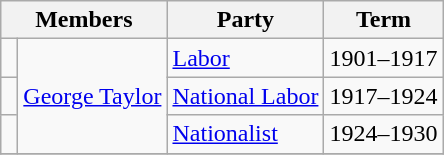<table class="wikitable">
<tr>
<th colspan="2">Members</th>
<th>Party</th>
<th>Term</th>
</tr>
<tr>
<td> </td>
<td rowspan="3"><a href='#'>George Taylor</a></td>
<td><a href='#'>Labor</a></td>
<td>1901–1917</td>
</tr>
<tr>
<td> </td>
<td><a href='#'>National Labor</a></td>
<td>1917–1924</td>
</tr>
<tr>
<td> </td>
<td><a href='#'>Nationalist</a></td>
<td>1924–1930</td>
</tr>
<tr>
</tr>
</table>
